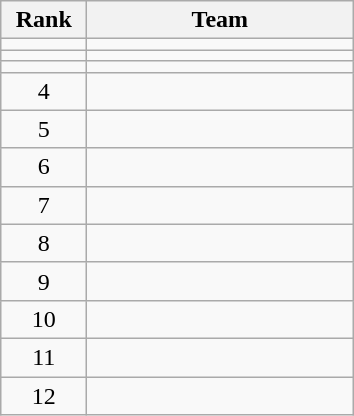<table class="wikitable" style="text-align: center">
<tr>
<th width=50>Rank</th>
<th width=170>Team</th>
</tr>
<tr>
<td></td>
<td align=left></td>
</tr>
<tr>
<td></td>
<td align=left></td>
</tr>
<tr>
<td></td>
<td align=left></td>
</tr>
<tr>
<td>4</td>
<td align=left></td>
</tr>
<tr>
<td>5</td>
<td align=left></td>
</tr>
<tr>
<td>6</td>
<td align=left></td>
</tr>
<tr>
<td>7</td>
<td align=left></td>
</tr>
<tr>
<td>8</td>
<td align=left></td>
</tr>
<tr>
<td>9</td>
<td align=left></td>
</tr>
<tr>
<td>10</td>
<td align=left></td>
</tr>
<tr>
<td>11</td>
<td align=left></td>
</tr>
<tr>
<td>12</td>
<td align=left></td>
</tr>
</table>
